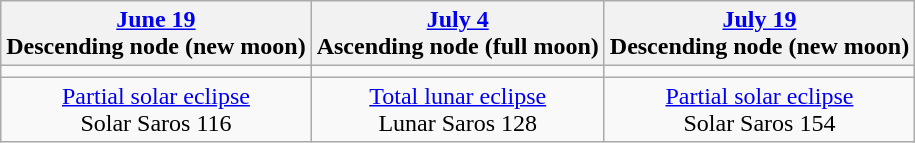<table class="wikitable">
<tr>
<th><a href='#'>June 19</a><br>Descending node (new moon)</th>
<th><a href='#'>July 4</a><br>Ascending node (full moon)</th>
<th><a href='#'>July 19</a><br>Descending node (new moon)</th>
</tr>
<tr>
<td></td>
<td></td>
<td></td>
</tr>
<tr align=center>
<td><a href='#'>Partial solar eclipse</a><br>Solar Saros 116</td>
<td><a href='#'>Total lunar eclipse</a><br>Lunar Saros 128</td>
<td><a href='#'>Partial solar eclipse</a><br>Solar Saros 154</td>
</tr>
</table>
